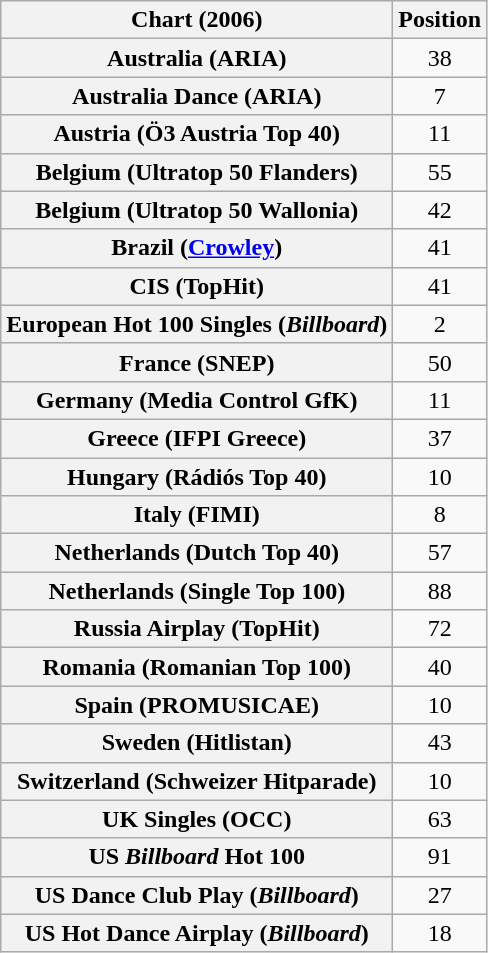<table class="wikitable sortable plainrowheaders" style="text-align:center">
<tr>
<th>Chart (2006)</th>
<th>Position</th>
</tr>
<tr>
<th scope="row">Australia (ARIA)</th>
<td>38</td>
</tr>
<tr>
<th scope="row">Australia Dance (ARIA)</th>
<td>7</td>
</tr>
<tr>
<th scope="row">Austria (Ö3 Austria Top 40)</th>
<td>11</td>
</tr>
<tr>
<th scope="row">Belgium (Ultratop 50 Flanders)</th>
<td>55</td>
</tr>
<tr>
<th scope="row">Belgium (Ultratop 50 Wallonia)</th>
<td>42</td>
</tr>
<tr>
<th scope="row">Brazil (<a href='#'>Crowley</a>)</th>
<td>41</td>
</tr>
<tr>
<th scope="row">CIS (TopHit)</th>
<td>41</td>
</tr>
<tr>
<th scope="row">European Hot 100 Singles (<em>Billboard</em>)</th>
<td>2</td>
</tr>
<tr>
<th scope="row">France (SNEP)</th>
<td>50</td>
</tr>
<tr>
<th scope="row">Germany (Media Control GfK)</th>
<td>11</td>
</tr>
<tr>
<th scope="row">Greece (IFPI Greece)</th>
<td>37</td>
</tr>
<tr>
<th scope="row">Hungary (Rádiós Top 40)</th>
<td>10</td>
</tr>
<tr>
<th scope="row">Italy (FIMI)</th>
<td>8</td>
</tr>
<tr>
<th scope="row">Netherlands (Dutch Top 40)</th>
<td>57</td>
</tr>
<tr>
<th scope="row">Netherlands (Single Top 100)</th>
<td>88</td>
</tr>
<tr>
<th scope="row">Russia Airplay (TopHit)</th>
<td>72</td>
</tr>
<tr>
<th scope="row">Romania (Romanian Top 100)</th>
<td>40</td>
</tr>
<tr>
<th scope="row">Spain (PROMUSICAE)</th>
<td>10</td>
</tr>
<tr>
<th scope="row">Sweden (Hitlistan)</th>
<td>43</td>
</tr>
<tr>
<th scope="row">Switzerland (Schweizer Hitparade)</th>
<td>10</td>
</tr>
<tr>
<th scope="row">UK Singles (OCC)</th>
<td>63</td>
</tr>
<tr>
<th scope="row">US <em>Billboard</em> Hot 100</th>
<td>91</td>
</tr>
<tr>
<th scope="row">US Dance Club Play (<em>Billboard</em>)</th>
<td>27</td>
</tr>
<tr>
<th scope="row">US Hot Dance Airplay (<em>Billboard</em>)</th>
<td>18</td>
</tr>
</table>
